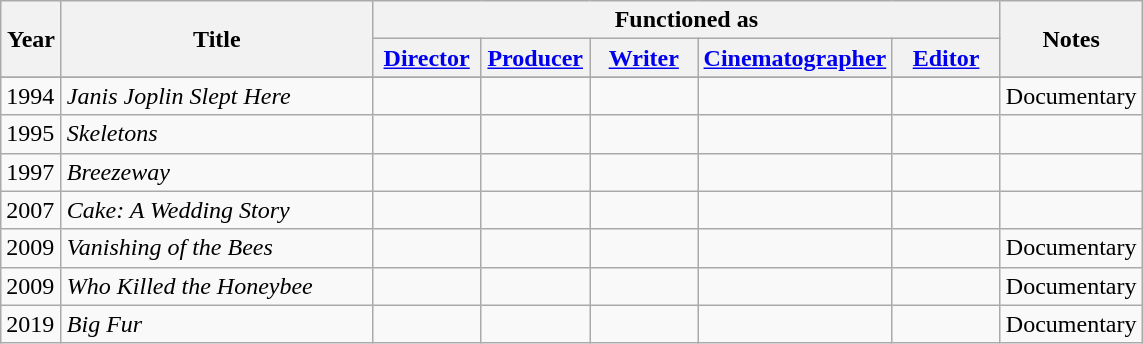<table class="wikitable" style="margin-right: 0;">
<tr>
<th rowspan="2" style="width:33px;">Year</th>
<th rowspan="2" style="width:200px;">Title</th>
<th colspan="5">Functioned as</th>
<th rowspan="2">Notes</th>
</tr>
<tr>
<th style="width:65px;"><a href='#'>Director</a></th>
<th style="width:65px;"><a href='#'>Producer</a></th>
<th style="width:65px;"><a href='#'>Writer</a></th>
<th style="width:65px;"><a href='#'>Cinematographer</a></th>
<th style="width:65px;"><a href='#'>Editor</a></th>
</tr>
<tr>
</tr>
<tr>
<td>1994</td>
<td><em>Janis Joplin Slept Here</em></td>
<td></td>
<td></td>
<td></td>
<td></td>
<td></td>
<td>Documentary</td>
</tr>
<tr>
<td>1995</td>
<td><em>Skeletons</em></td>
<td></td>
<td></td>
<td></td>
<td></td>
<td></td>
<td></td>
</tr>
<tr>
<td>1997</td>
<td><em>Breezeway</em></td>
<td></td>
<td></td>
<td></td>
<td></td>
<td></td>
<td></td>
</tr>
<tr>
<td>2007</td>
<td><em>Cake: A Wedding Story</em></td>
<td></td>
<td></td>
<td></td>
<td></td>
<td></td>
<td></td>
</tr>
<tr>
<td>2009</td>
<td><em>Vanishing of the Bees</em></td>
<td></td>
<td></td>
<td></td>
<td></td>
<td></td>
<td>Documentary</td>
</tr>
<tr>
<td>2009</td>
<td><em>Who Killed the Honeybee</em></td>
<td></td>
<td></td>
<td></td>
<td></td>
<td></td>
<td>Documentary</td>
</tr>
<tr>
<td>2019</td>
<td><em>Big Fur</em></td>
<td></td>
<td></td>
<td></td>
<td></td>
<td></td>
<td>Documentary</td>
</tr>
</table>
